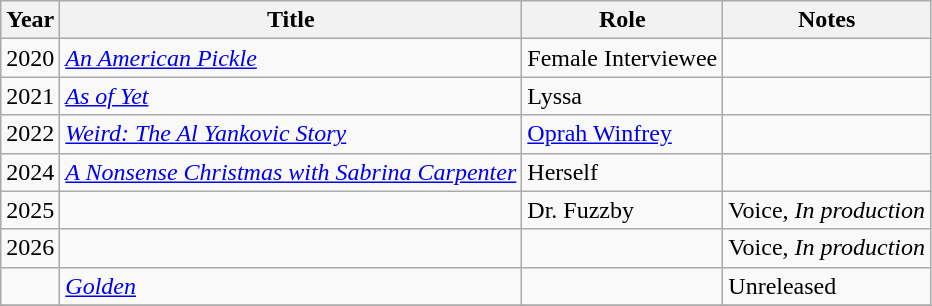<table class="wikitable sortable">
<tr>
<th>Year</th>
<th>Title</th>
<th>Role</th>
<th>Notes</th>
</tr>
<tr>
<td>2020</td>
<td><em><a href='#'>An American Pickle</a></em></td>
<td>Female Interviewee</td>
<td></td>
</tr>
<tr>
<td>2021</td>
<td><em><a href='#'>As of Yet</a></em></td>
<td>Lyssa</td>
<td></td>
</tr>
<tr>
<td>2022</td>
<td><em><a href='#'>Weird: The Al Yankovic Story</a></em></td>
<td><a href='#'>Oprah Winfrey</a></td>
<td></td>
</tr>
<tr>
<td>2024</td>
<td><em><a href='#'>A Nonsense Christmas with Sabrina Carpenter</a></em></td>
<td>Herself</td>
<td></td>
</tr>
<tr>
<td>2025</td>
<td></td>
<td>Dr. Fuzzby</td>
<td>Voice, <em>In production</em></td>
</tr>
<tr>
<td>2026</td>
<td></td>
<td></td>
<td>Voice, <em>In production</em></td>
</tr>
<tr>
<td></td>
<td><em><a href='#'>Golden</a></em></td>
<td></td>
<td>Unreleased</td>
</tr>
<tr>
</tr>
</table>
